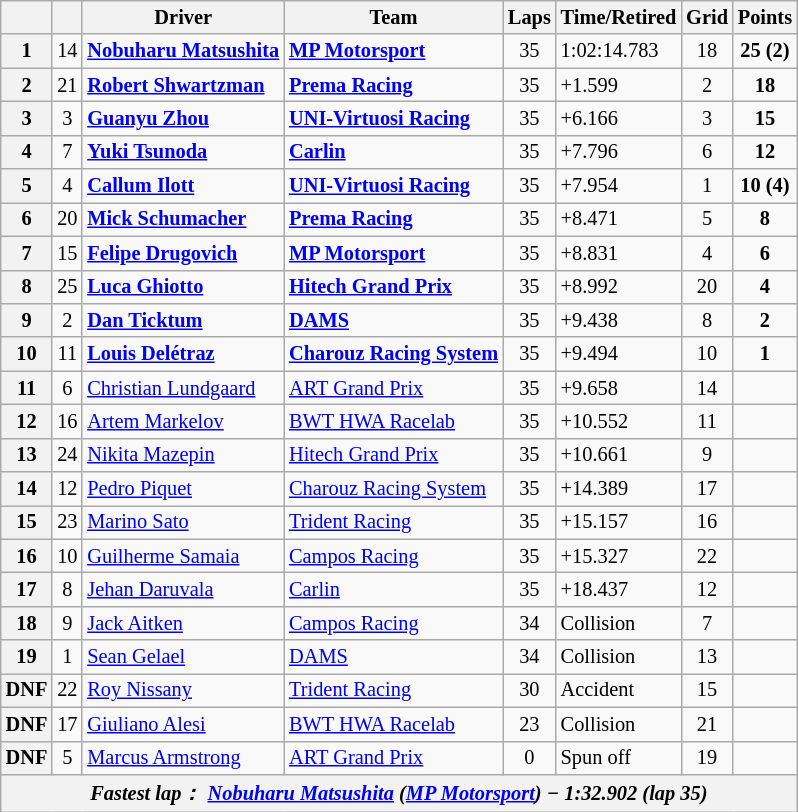<table class="wikitable" style="font-size: 85%;">
<tr>
<th></th>
<th></th>
<th>Driver</th>
<th>Team</th>
<th>Laps</th>
<th>Time/Retired</th>
<th>Grid</th>
<th>Points</th>
</tr>
<tr>
<th>1</th>
<td align="center">14</td>
<td> <strong><a href='#'>Nobuharu Matsushita</a></strong></td>
<td><strong><a href='#'>MP Motorsport</a></strong></td>
<td align="center">35</td>
<td>1:02:14.783</td>
<td align="center">18</td>
<td align="center"><strong>25 (2)</strong></td>
</tr>
<tr>
<th>2</th>
<td align="center">21</td>
<td> <strong><a href='#'>Robert Shwartzman</a></strong></td>
<td><strong><a href='#'>Prema Racing</a></strong></td>
<td align="center">35</td>
<td>+1.599</td>
<td align="center">2</td>
<td align="center"><strong>18</strong></td>
</tr>
<tr>
<th>3</th>
<td align="center">3</td>
<td> <strong><a href='#'>Guanyu Zhou</a></strong></td>
<td><strong><a href='#'>UNI-Virtuosi Racing</a></strong></td>
<td align="center">35</td>
<td>+6.166</td>
<td align="center">3</td>
<td align="center"><strong>15</strong></td>
</tr>
<tr>
<th>4</th>
<td align="center">7</td>
<td> <strong><a href='#'>Yuki Tsunoda</a></strong></td>
<td><strong><a href='#'>Carlin</a></strong></td>
<td align="center">35</td>
<td>+7.796</td>
<td align="center">6</td>
<td align="center"><strong>12</strong></td>
</tr>
<tr>
<th>5</th>
<td align="center">4</td>
<td> <strong><a href='#'>Callum Ilott</a></strong></td>
<td><strong><a href='#'>UNI-Virtuosi Racing</a></strong></td>
<td align="center">35</td>
<td>+7.954</td>
<td align="center">1</td>
<td align="center"><strong>10 (4)</strong></td>
</tr>
<tr>
<th>6</th>
<td align="center">20</td>
<td> <strong><a href='#'>Mick Schumacher</a></strong></td>
<td><strong><a href='#'>Prema Racing</a></strong></td>
<td align="center">35</td>
<td>+8.471</td>
<td align="center">5</td>
<td align="center"><strong>8</strong></td>
</tr>
<tr>
<th>7</th>
<td align="center">15</td>
<td> <strong><a href='#'>Felipe Drugovich</a></strong></td>
<td><strong><a href='#'>MP Motorsport</a></strong></td>
<td align="center">35</td>
<td>+8.831</td>
<td align="center">4</td>
<td align="center"><strong>6</strong></td>
</tr>
<tr>
<th>8</th>
<td align="center">25</td>
<td> <strong><a href='#'>Luca Ghiotto</a></strong></td>
<td><strong><a href='#'>Hitech Grand Prix</a></strong></td>
<td align="center">35</td>
<td>+8.992</td>
<td align="center">20</td>
<td align="center"><strong>4</strong></td>
</tr>
<tr>
<th>9</th>
<td align="center">2</td>
<td> <strong><a href='#'>Dan Ticktum</a></strong></td>
<td><strong><a href='#'>DAMS</a></strong></td>
<td align="center">35</td>
<td>+9.438</td>
<td align="center">8</td>
<td align="center"><strong>2</strong></td>
</tr>
<tr>
<th>10</th>
<td align="center">11</td>
<td> <strong><a href='#'>Louis Delétraz</a></strong></td>
<td><strong><a href='#'>Charouz Racing System</a></strong></td>
<td align="center">35</td>
<td>+9.494</td>
<td align="center">10</td>
<td align="center"><strong>1</strong></td>
</tr>
<tr>
<th>11</th>
<td align="center">6</td>
<td> <a href='#'>Christian Lundgaard</a></td>
<td><a href='#'>ART Grand Prix</a></td>
<td align="center">35</td>
<td>+9.658</td>
<td align="center">14</td>
<td align="center"></td>
</tr>
<tr>
<th>12</th>
<td align="center">16</td>
<td> <a href='#'>Artem Markelov</a></td>
<td><a href='#'>BWT HWA Racelab</a></td>
<td align="center">35</td>
<td>+10.552</td>
<td align="center">11</td>
<td align="center"></td>
</tr>
<tr>
<th>13</th>
<td align="center">24</td>
<td> <a href='#'>Nikita Mazepin</a></td>
<td><a href='#'>Hitech Grand Prix</a></td>
<td align="center">35</td>
<td>+10.661</td>
<td align="center">9</td>
<td align="center"></td>
</tr>
<tr>
<th>14</th>
<td align="center">12</td>
<td> <a href='#'>Pedro Piquet</a></td>
<td><a href='#'>Charouz Racing System</a></td>
<td align="center">35</td>
<td>+14.389</td>
<td align="center">17</td>
<td align="center"></td>
</tr>
<tr>
<th>15</th>
<td align="center">23</td>
<td> <a href='#'>Marino Sato</a></td>
<td><a href='#'>Trident Racing</a></td>
<td align="center">35</td>
<td>+15.157</td>
<td align="center">16</td>
<td align="center"></td>
</tr>
<tr>
<th>16</th>
<td align="center">10</td>
<td> <a href='#'>Guilherme Samaia</a></td>
<td><a href='#'>Campos Racing</a></td>
<td align="center">35</td>
<td>+15.327</td>
<td align="center">22</td>
<td align="center"></td>
</tr>
<tr>
<th>17</th>
<td align="center">8</td>
<td>  <a href='#'>Jehan Daruvala</a></td>
<td><a href='#'>Carlin</a></td>
<td align="center">35</td>
<td>+18.437</td>
<td align="center">12</td>
<td align="center"></td>
</tr>
<tr>
<th>18</th>
<td align="center">9</td>
<td> <a href='#'>Jack Aitken</a></td>
<td><a href='#'>Campos Racing</a></td>
<td align="center">34</td>
<td>Collision</td>
<td align="center">7</td>
<td align="center"></td>
</tr>
<tr>
<th>19</th>
<td align="center">1</td>
<td> <a href='#'>Sean Gelael</a></td>
<td><a href='#'>DAMS</a></td>
<td align="center">34</td>
<td>Collision</td>
<td align="center">13</td>
<td align="center"></td>
</tr>
<tr>
<th>DNF</th>
<td align="center">22</td>
<td> <a href='#'>Roy Nissany</a></td>
<td><a href='#'>Trident Racing</a></td>
<td align="center">30</td>
<td>Accident</td>
<td align="center">15</td>
<td align="center"></td>
</tr>
<tr>
<th>DNF</th>
<td align="center">17</td>
<td> <a href='#'>Giuliano Alesi</a></td>
<td><a href='#'>BWT HWA Racelab</a></td>
<td align="center">23</td>
<td>Collision</td>
<td align="center">21</td>
<td align="center"></td>
</tr>
<tr>
<th>DNF</th>
<td align="center">5</td>
<td> <a href='#'>Marcus Armstrong</a></td>
<td><a href='#'>ART Grand Prix</a></td>
<td align="center">0</td>
<td>Spun off</td>
<td align="center">19</td>
<td align="center"></td>
</tr>
<tr>
<th colspan="8" align="center"><em>Fastest lap：  <a href='#'>Nobuharu Matsushita</a> (<a href='#'>MP Motorsport</a>) − 1:32.902 (lap 35)</em></th>
</tr>
</table>
